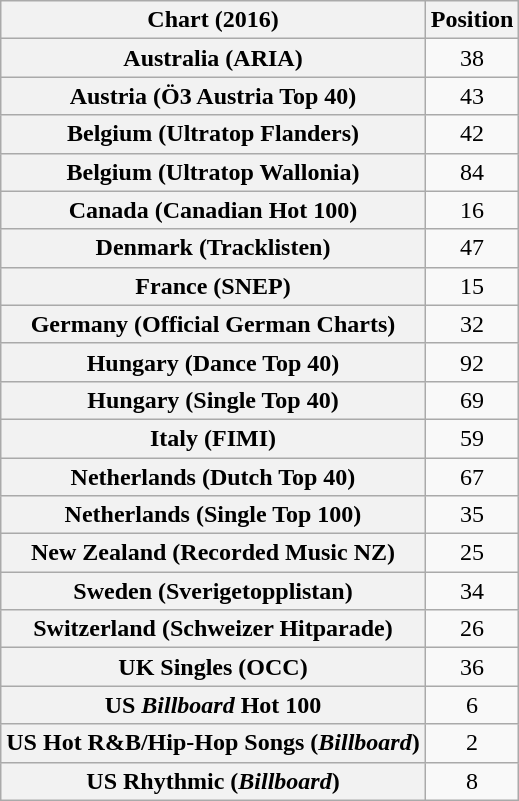<table class="wikitable plainrowheaders sortable" style="text-align:center">
<tr>
<th>Chart (2016)</th>
<th>Position</th>
</tr>
<tr>
<th scope="row">Australia (ARIA)</th>
<td>38</td>
</tr>
<tr>
<th scope="row">Austria (Ö3 Austria Top 40)</th>
<td>43</td>
</tr>
<tr>
<th scope="row">Belgium (Ultratop Flanders)</th>
<td>42</td>
</tr>
<tr>
<th scope="row">Belgium (Ultratop Wallonia)</th>
<td>84</td>
</tr>
<tr>
<th scope="row">Canada (Canadian Hot 100)</th>
<td>16</td>
</tr>
<tr>
<th scope="row">Denmark (Tracklisten)</th>
<td>47</td>
</tr>
<tr>
<th scope="row">France (SNEP)</th>
<td>15</td>
</tr>
<tr>
<th scope="row">Germany (Official German Charts)</th>
<td>32</td>
</tr>
<tr>
<th scope="row">Hungary (Dance Top 40)</th>
<td>92</td>
</tr>
<tr>
<th scope="row">Hungary (Single Top 40)</th>
<td>69</td>
</tr>
<tr>
<th scope="row">Italy (FIMI)</th>
<td>59</td>
</tr>
<tr>
<th scope="row">Netherlands (Dutch Top 40)</th>
<td>67</td>
</tr>
<tr>
<th scope="row">Netherlands (Single Top 100)</th>
<td>35</td>
</tr>
<tr>
<th scope="row">New Zealand (Recorded Music NZ)</th>
<td>25</td>
</tr>
<tr>
<th scope="row">Sweden (Sverigetopplistan)</th>
<td>34</td>
</tr>
<tr>
<th scope="row">Switzerland (Schweizer Hitparade)</th>
<td>26</td>
</tr>
<tr>
<th scope="row">UK Singles (OCC)</th>
<td>36</td>
</tr>
<tr>
<th scope="row">US <em>Billboard</em> Hot 100</th>
<td>6</td>
</tr>
<tr>
<th scope="row">US Hot R&B/Hip-Hop Songs (<em>Billboard</em>)</th>
<td>2</td>
</tr>
<tr>
<th scope="row">US Rhythmic (<em>Billboard</em>)</th>
<td>8</td>
</tr>
</table>
